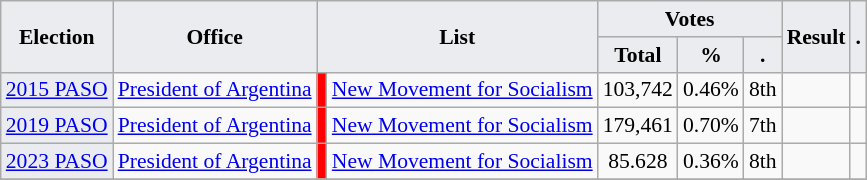<table class="wikitable" style="font-size:90%; text-align:center;">
<tr>
<th style="background-color:#EAECF0;" rowspan=2>Election</th>
<th style="background-color:#EAECF0;" rowspan=2>Office</th>
<th style="background-color:#EAECF0;" colspan=2 rowspan=2>List</th>
<th style="background-color:#EAECF0;" colspan=3>Votes</th>
<th style="background-color:#EAECF0;" rowspan=2>Result</th>
<th style="background-color:#EAECF0;" rowspan=2>.</th>
</tr>
<tr>
<th style="background-color:#EAECF0;">Total</th>
<th style="background-color:#EAECF0;">%</th>
<th style="background-color:#EAECF0;">.</th>
</tr>
<tr>
<td style="background-color:#EAECF0;"><a href='#'>2015 PASO</a></td>
<td><a href='#'>President of Argentina</a></td>
<td style="background-color:red;"></td>
<td><a href='#'>New Movement for Socialism</a></td>
<td>103,742</td>
<td>0.46%</td>
<td>8th</td>
<td></td>
<td></td>
</tr>
<tr>
<td style="background-color:#EAECF0;"><a href='#'>2019 PASO</a></td>
<td><a href='#'>President of Argentina</a></td>
<td style="background-color:red;"></td>
<td><a href='#'>New Movement for Socialism</a></td>
<td>179,461</td>
<td>0.70%</td>
<td>7th</td>
<td></td>
<td></td>
</tr>
<tr>
<td style="background-color:#EAECF0;"><a href='#'>2023 PASO</a></td>
<td><a href='#'>President of Argentina</a></td>
<td style="background-color:red;"></td>
<td><a href='#'>New Movement for Socialism</a></td>
<td>85.628</td>
<td>0.36%</td>
<td>8th</td>
<td></td>
<td></td>
</tr>
<tr>
</tr>
</table>
